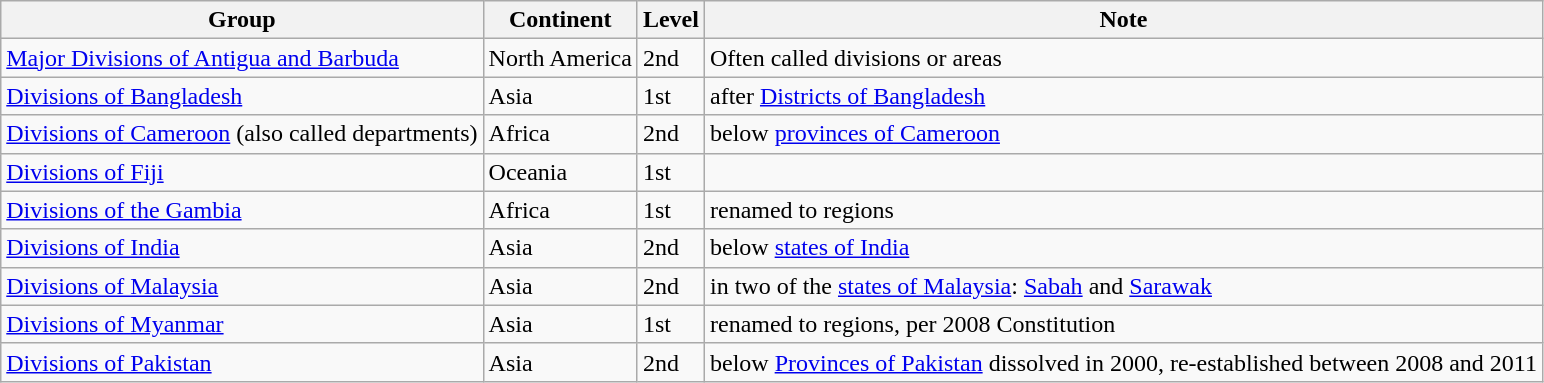<table class="wikitable sortable">
<tr>
<th>Group</th>
<th>Continent</th>
<th>Level</th>
<th>Note</th>
</tr>
<tr>
<td><a href='#'>Major Divisions of Antigua and Barbuda</a></td>
<td>North America</td>
<td>2nd</td>
<td>Often called divisions or areas</td>
</tr>
<tr>
<td><a href='#'>Divisions of Bangladesh</a></td>
<td>Asia</td>
<td>1st</td>
<td>after <a href='#'>Districts of Bangladesh</a></td>
</tr>
<tr>
<td><a href='#'>Divisions of Cameroon</a> (also called departments)</td>
<td>Africa</td>
<td>2nd</td>
<td>below <a href='#'>provinces of Cameroon</a></td>
</tr>
<tr>
<td><a href='#'>Divisions of Fiji</a></td>
<td>Oceania</td>
<td>1st</td>
<td></td>
</tr>
<tr>
<td><a href='#'>Divisions of the Gambia</a></td>
<td>Africa</td>
<td>1st</td>
<td>renamed to regions</td>
</tr>
<tr>
<td><a href='#'>Divisions of India</a></td>
<td>Asia</td>
<td>2nd</td>
<td>below <a href='#'>states of India</a></td>
</tr>
<tr>
<td><a href='#'>Divisions of Malaysia</a></td>
<td>Asia</td>
<td>2nd</td>
<td>in two of the <a href='#'>states of Malaysia</a>: <a href='#'>Sabah</a> and <a href='#'>Sarawak</a></td>
</tr>
<tr>
<td><a href='#'>Divisions of Myanmar</a></td>
<td>Asia</td>
<td>1st</td>
<td>renamed to regions, per 2008 Constitution</td>
</tr>
<tr>
<td><a href='#'>Divisions of Pakistan</a></td>
<td>Asia</td>
<td>2nd</td>
<td>below <a href='#'>Provinces of Pakistan</a> dissolved in 2000, re-established between 2008 and 2011</td>
</tr>
</table>
